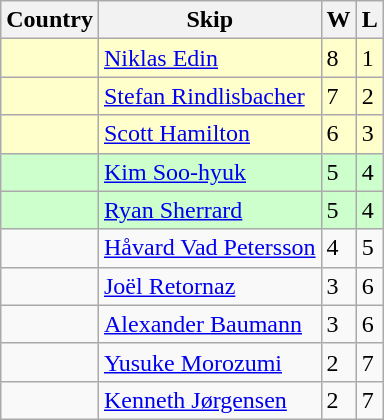<table class="wikitable">
<tr>
<th>Country</th>
<th>Skip</th>
<th>W</th>
<th>L</th>
</tr>
<tr bgcolor=#ffffcc>
<td></td>
<td><a href='#'>Niklas Edin</a></td>
<td>8</td>
<td>1</td>
</tr>
<tr bgcolor=#ffffcc>
<td></td>
<td><a href='#'>Stefan Rindlisbacher</a></td>
<td>7</td>
<td>2</td>
</tr>
<tr bgcolor=#ffffcc>
<td></td>
<td><a href='#'>Scott Hamilton</a></td>
<td>6</td>
<td>3</td>
</tr>
<tr bgcolor=#ccffcc>
<td></td>
<td><a href='#'>Kim Soo-hyuk</a></td>
<td>5</td>
<td>4</td>
</tr>
<tr bgcolor=#ccffcc>
<td></td>
<td><a href='#'>Ryan Sherrard</a></td>
<td>5</td>
<td>4</td>
</tr>
<tr>
<td></td>
<td><a href='#'>Håvard Vad Petersson</a></td>
<td>4</td>
<td>5</td>
</tr>
<tr>
<td></td>
<td><a href='#'>Joël Retornaz</a></td>
<td>3</td>
<td>6</td>
</tr>
<tr>
<td></td>
<td><a href='#'>Alexander Baumann</a></td>
<td>3</td>
<td>6</td>
</tr>
<tr>
<td></td>
<td><a href='#'>Yusuke Morozumi</a></td>
<td>2</td>
<td>7</td>
</tr>
<tr>
<td></td>
<td><a href='#'>Kenneth Jørgensen</a></td>
<td>2</td>
<td>7</td>
</tr>
</table>
